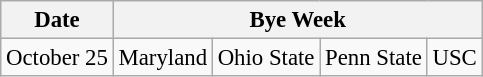<table class="wikitable" style="font-size:95%;">
<tr>
<th>Date</th>
<th colspan="4">Bye Week</th>
</tr>
<tr>
<td>October 25</td>
<td>Maryland</td>
<td>Ohio State</td>
<td>Penn State</td>
<td>USC</td>
</tr>
</table>
